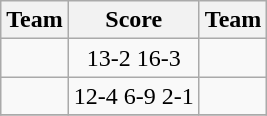<table class=wikitable style="border:1px solid #AAAAAA;">
<tr>
<th>Team</th>
<th>Score</th>
<th>Team</th>
</tr>
<tr>
<td><strong></strong></td>
<td align="center">13-2 16-3</td>
<td></td>
</tr>
<tr>
<td><strong></strong></td>
<td align="center">12-4 6-9 2-1</td>
<td></td>
</tr>
<tr>
</tr>
</table>
